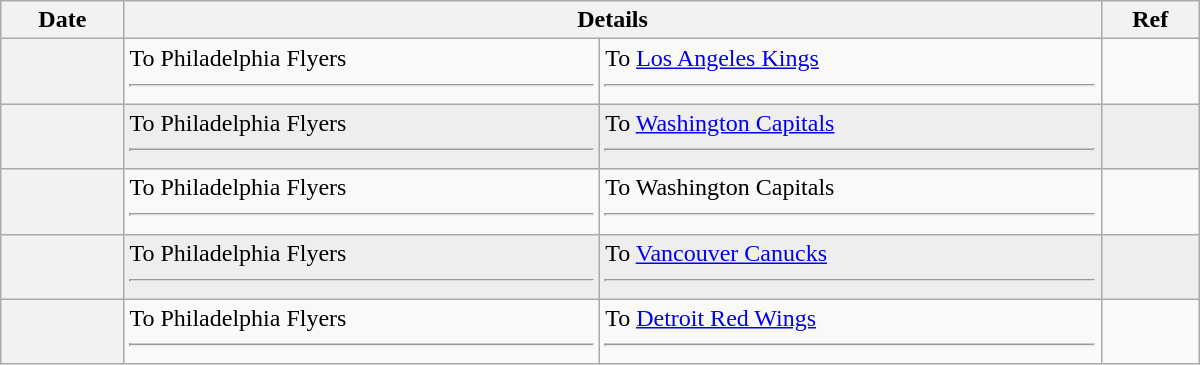<table class="wikitable plainrowheaders" style="width: 50em;">
<tr>
<th scope="col">Date</th>
<th scope="col" colspan="2">Details</th>
<th scope="col">Ref</th>
</tr>
<tr>
<th scope="row"></th>
<td valign="top">To Philadelphia Flyers <hr></td>
<td valign="top">To <a href='#'>Los Angeles Kings</a> <hr></td>
<td></td>
</tr>
<tr bgcolor="#eeeeee">
<th scope="row"></th>
<td valign="top">To Philadelphia Flyers <hr></td>
<td valign="top">To <a href='#'>Washington Capitals</a> <hr></td>
<td></td>
</tr>
<tr>
<th scope="row"></th>
<td valign="top">To Philadelphia Flyers <hr> </td>
<td valign="top">To Washington Capitals<hr> </td>
<td></td>
</tr>
<tr bgcolor="#eeeeee">
<th scope="row"></th>
<td valign="top">To Philadelphia Flyers <hr></td>
<td valign="top">To <a href='#'>Vancouver Canucks</a> <hr></td>
<td></td>
</tr>
<tr>
<th scope="row"></th>
<td valign="top">To Philadelphia Flyers <hr> </td>
<td valign="top">To <a href='#'>Detroit Red Wings</a><hr> </td>
<td></td>
</tr>
</table>
